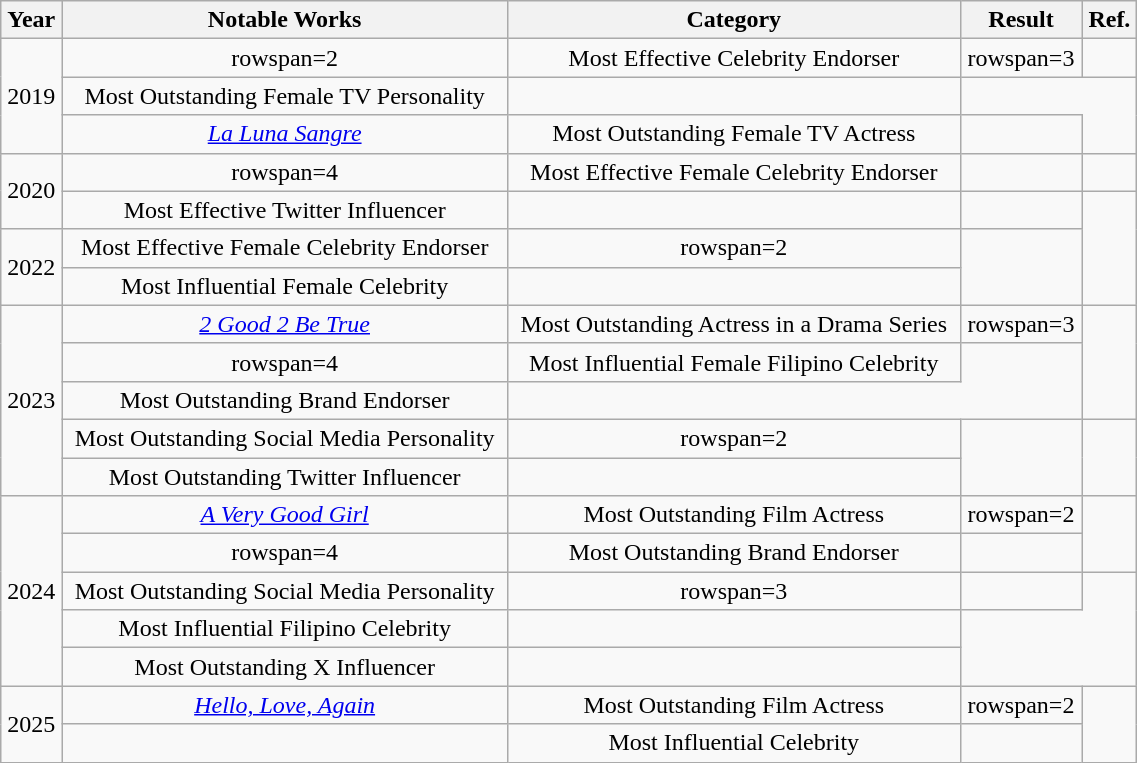<table class="wikitable sortable"  style="text-align:center; width:60%;">
<tr>
<th>Year</th>
<th>Notable Works</th>
<th>Category</th>
<th>Result</th>
<th>Ref.</th>
</tr>
<tr>
<td rowspan=3>2019</td>
<td>rowspan=2 </td>
<td>Most Effective Celebrity Endorser</td>
<td>rowspan=3 </td>
<td></td>
</tr>
<tr>
<td>Most Outstanding Female TV Personality</td>
<td></td>
</tr>
<tr>
<td><em><a href='#'>La Luna Sangre</a></em></td>
<td>Most Outstanding Female TV Actress</td>
<td></td>
</tr>
<tr>
<td rowspan=2>2020</td>
<td>rowspan=4 </td>
<td>Most Effective Female Celebrity Endorser</td>
<td></td>
<td></td>
</tr>
<tr>
<td>Most Effective Twitter Influencer</td>
<td></td>
<td></td>
</tr>
<tr>
<td rowspan=2>2022</td>
<td>Most Effective Female Celebrity Endorser</td>
<td>rowspan=2 </td>
<td rowspan=2></td>
</tr>
<tr>
<td>Most Influential Female Celebrity</td>
</tr>
<tr>
<td rowspan=5>2023</td>
<td><em><a href='#'>2 Good 2 Be True</a></em></td>
<td>Most Outstanding Actress in a Drama Series</td>
<td>rowspan=3 </td>
<td rowspan=3></td>
</tr>
<tr>
<td>rowspan=4 </td>
<td>Most Influential Female Filipino Celebrity</td>
</tr>
<tr>
<td>Most Outstanding Brand Endorser</td>
</tr>
<tr>
<td>Most Outstanding Social Media Personality</td>
<td>rowspan=2 </td>
<td rowspan=2></td>
</tr>
<tr>
<td>Most Outstanding Twitter Influencer</td>
</tr>
<tr>
<td rowspan=5>2024</td>
<td><em><a href='#'>A Very Good Girl</a></em></td>
<td>Most Outstanding Film Actress</td>
<td>rowspan=2 </td>
<td rowspan=2></td>
</tr>
<tr>
<td>rowspan=4 </td>
<td>Most Outstanding Brand Endorser</td>
</tr>
<tr>
<td>Most Outstanding Social Media Personality</td>
<td>rowspan=3 </td>
<td></td>
</tr>
<tr>
<td>Most Influential Filipino Celebrity</td>
<td></td>
</tr>
<tr>
<td>Most Outstanding X Influencer</td>
<td></td>
</tr>
<tr>
<td rowspan=2>2025</td>
<td><em><a href='#'>Hello, Love, Again</a></em></td>
<td>Most Outstanding Film Actress</td>
<td>rowspan=2 </td>
<td rowspan=2 align="center"></td>
</tr>
<tr>
<td></td>
<td>Most Influential Celebrity</td>
</tr>
</table>
